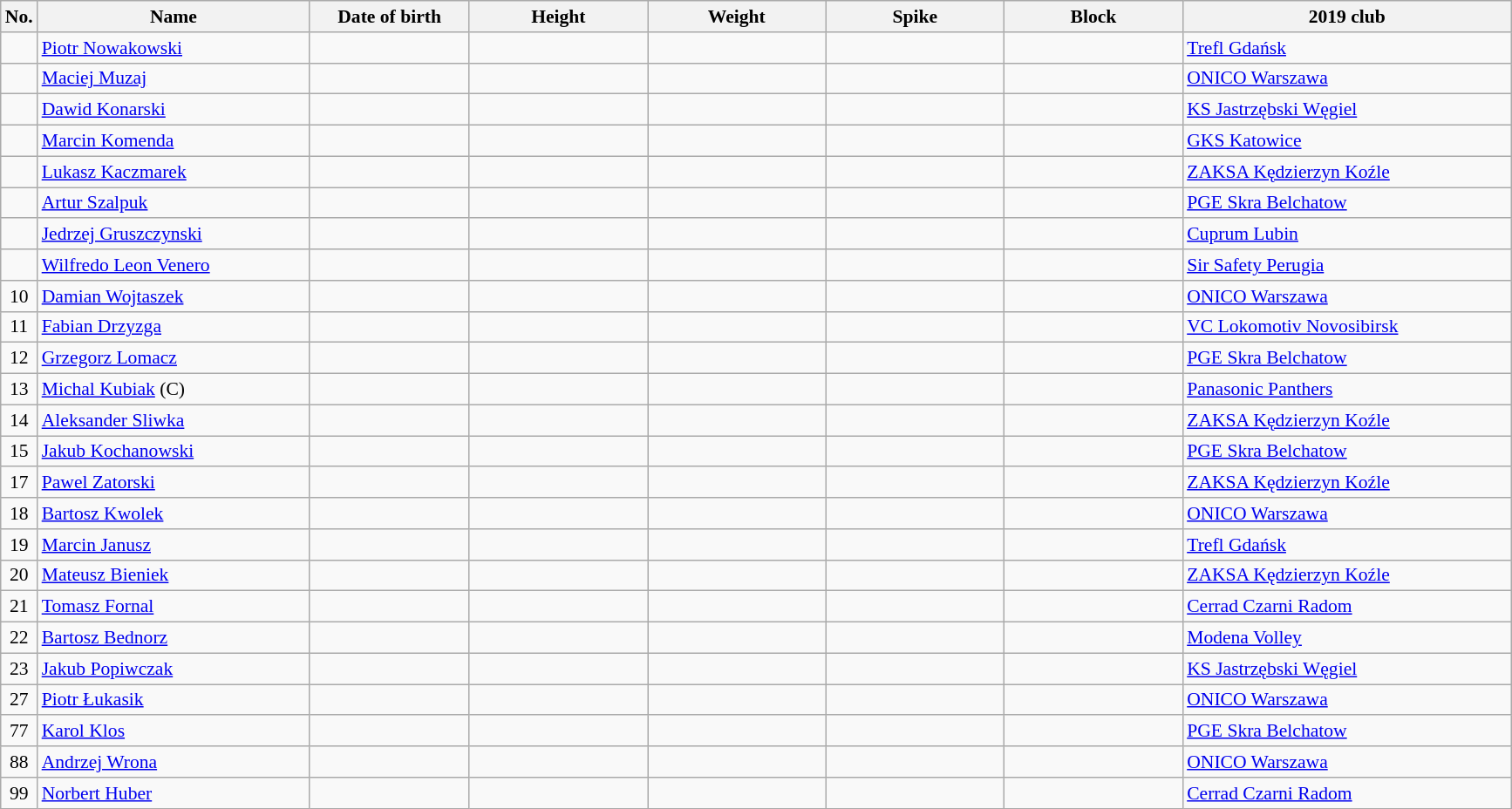<table class="wikitable sortable" style="font-size:90%; text-align:center;">
<tr>
<th>No.</th>
<th style="width:14em">Name</th>
<th style="width:8em">Date of birth</th>
<th style="width:9em">Height</th>
<th style="width:9em">Weight</th>
<th style="width:9em">Spike</th>
<th style="width:9em">Block</th>
<th style="width:17em">2019 club</th>
</tr>
<tr>
<td></td>
<td align=left><a href='#'>Piotr Nowakowski</a></td>
<td align=right></td>
<td></td>
<td></td>
<td></td>
<td></td>
<td align=left> <a href='#'>Trefl Gdańsk</a></td>
</tr>
<tr>
<td></td>
<td align=left><a href='#'>Maciej Muzaj</a></td>
<td align=right></td>
<td></td>
<td></td>
<td></td>
<td></td>
<td align=left> <a href='#'>ONICO Warszawa</a></td>
</tr>
<tr>
<td></td>
<td align=left><a href='#'>Dawid Konarski</a></td>
<td align=right></td>
<td></td>
<td></td>
<td></td>
<td></td>
<td align=left> <a href='#'>KS Jastrzębski Węgiel</a></td>
</tr>
<tr>
<td></td>
<td align=left><a href='#'>Marcin Komenda</a></td>
<td align=right></td>
<td></td>
<td></td>
<td></td>
<td></td>
<td align=left> <a href='#'>GKS Katowice</a></td>
</tr>
<tr>
<td></td>
<td align=left><a href='#'>Lukasz Kaczmarek</a></td>
<td align=right></td>
<td></td>
<td></td>
<td></td>
<td></td>
<td align=left> <a href='#'>ZAKSA Kędzierzyn Koźle</a></td>
</tr>
<tr>
<td></td>
<td align=left><a href='#'>Artur Szalpuk</a></td>
<td align=right></td>
<td></td>
<td></td>
<td></td>
<td></td>
<td align=left> <a href='#'>PGE Skra Belchatow</a></td>
</tr>
<tr>
<td></td>
<td align=left><a href='#'>Jedrzej Gruszczynski</a></td>
<td align=right></td>
<td></td>
<td></td>
<td></td>
<td></td>
<td align=left> <a href='#'>Cuprum Lubin</a></td>
</tr>
<tr>
<td></td>
<td align=left><a href='#'>Wilfredo Leon Venero</a></td>
<td align=right></td>
<td></td>
<td></td>
<td></td>
<td></td>
<td align=left> <a href='#'>Sir Safety Perugia</a></td>
</tr>
<tr>
<td>10</td>
<td align=left><a href='#'>Damian Wojtaszek</a></td>
<td align=right></td>
<td></td>
<td></td>
<td></td>
<td></td>
<td align=left> <a href='#'>ONICO Warszawa</a></td>
</tr>
<tr>
<td>11</td>
<td align=left><a href='#'>Fabian Drzyzga</a></td>
<td align=right></td>
<td></td>
<td></td>
<td></td>
<td></td>
<td align=left> <a href='#'>VC Lokomotiv Novosibirsk</a></td>
</tr>
<tr>
<td>12</td>
<td align=left><a href='#'>Grzegorz Lomacz</a></td>
<td align=right></td>
<td></td>
<td></td>
<td></td>
<td></td>
<td align=left> <a href='#'>PGE Skra Belchatow</a></td>
</tr>
<tr>
<td>13</td>
<td align=left><a href='#'>Michal Kubiak</a> (C)</td>
<td align="right"></td>
<td></td>
<td></td>
<td></td>
<td></td>
<td align=left> <a href='#'>Panasonic Panthers</a></td>
</tr>
<tr>
<td>14</td>
<td align=left><a href='#'>Aleksander Sliwka</a></td>
<td align=right></td>
<td></td>
<td></td>
<td></td>
<td></td>
<td align=left> <a href='#'>ZAKSA Kędzierzyn Koźle</a></td>
</tr>
<tr>
<td>15</td>
<td align=left><a href='#'>Jakub Kochanowski</a></td>
<td align=right></td>
<td></td>
<td></td>
<td></td>
<td></td>
<td align=left> <a href='#'>PGE Skra Belchatow</a></td>
</tr>
<tr>
<td>17</td>
<td align=left><a href='#'>Pawel Zatorski</a></td>
<td align=right></td>
<td></td>
<td></td>
<td></td>
<td></td>
<td align=left> <a href='#'>ZAKSA Kędzierzyn Koźle</a></td>
</tr>
<tr>
<td>18</td>
<td align=left><a href='#'>Bartosz Kwolek</a></td>
<td align=right></td>
<td></td>
<td></td>
<td></td>
<td></td>
<td align=left> <a href='#'>ONICO Warszawa</a></td>
</tr>
<tr>
<td>19</td>
<td align=left><a href='#'>Marcin Janusz</a></td>
<td align=right></td>
<td></td>
<td></td>
<td></td>
<td></td>
<td align=left> <a href='#'>Trefl Gdańsk</a></td>
</tr>
<tr>
<td>20</td>
<td align=left><a href='#'>Mateusz Bieniek</a></td>
<td align=right></td>
<td></td>
<td></td>
<td></td>
<td></td>
<td align=left> <a href='#'>ZAKSA Kędzierzyn Koźle</a></td>
</tr>
<tr>
<td>21</td>
<td align=left><a href='#'>Tomasz Fornal</a></td>
<td align=right></td>
<td></td>
<td></td>
<td></td>
<td></td>
<td align=left> <a href='#'>Cerrad Czarni Radom</a></td>
</tr>
<tr>
<td>22</td>
<td align=left><a href='#'>Bartosz Bednorz</a></td>
<td align=right></td>
<td></td>
<td></td>
<td></td>
<td></td>
<td align=left> <a href='#'>Modena Volley</a></td>
</tr>
<tr>
<td>23</td>
<td align=left><a href='#'>Jakub Popiwczak</a></td>
<td align=right></td>
<td></td>
<td></td>
<td></td>
<td></td>
<td align=left> <a href='#'>KS Jastrzębski Węgiel</a></td>
</tr>
<tr>
<td>27</td>
<td align=left><a href='#'>Piotr Łukasik</a></td>
<td align=right></td>
<td></td>
<td></td>
<td></td>
<td></td>
<td align=left> <a href='#'>ONICO Warszawa</a></td>
</tr>
<tr>
<td>77</td>
<td align=left><a href='#'>Karol Klos</a></td>
<td align=right></td>
<td></td>
<td></td>
<td></td>
<td></td>
<td align=left> <a href='#'>PGE Skra Belchatow</a></td>
</tr>
<tr>
<td>88</td>
<td align=left><a href='#'>Andrzej Wrona</a></td>
<td align=right></td>
<td></td>
<td></td>
<td></td>
<td></td>
<td align=left> <a href='#'>ONICO Warszawa</a></td>
</tr>
<tr>
<td>99</td>
<td align=left><a href='#'>Norbert Huber</a></td>
<td align=right></td>
<td></td>
<td></td>
<td></td>
<td></td>
<td align=left> <a href='#'>Cerrad Czarni Radom</a></td>
</tr>
</table>
